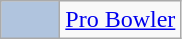<table class="wikitable">
<tr>
<td style="background-color:lightsteelblue; border:1px solid #aaaaaa; width:2em;"></td>
<td><a href='#'>Pro Bowler</a></td>
</tr>
</table>
